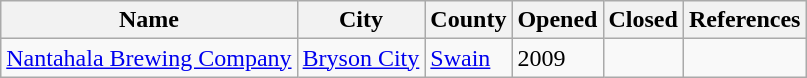<table class="wikitable sortable">
<tr>
<th>Name</th>
<th>City</th>
<th>County</th>
<th>Opened</th>
<th>Closed</th>
<th>References</th>
</tr>
<tr>
<td><a href='#'>Nantahala Brewing Company</a></td>
<td><a href='#'>Bryson City</a></td>
<td><a href='#'>Swain</a></td>
<td>2009</td>
<td></td>
<td></td>
</tr>
</table>
